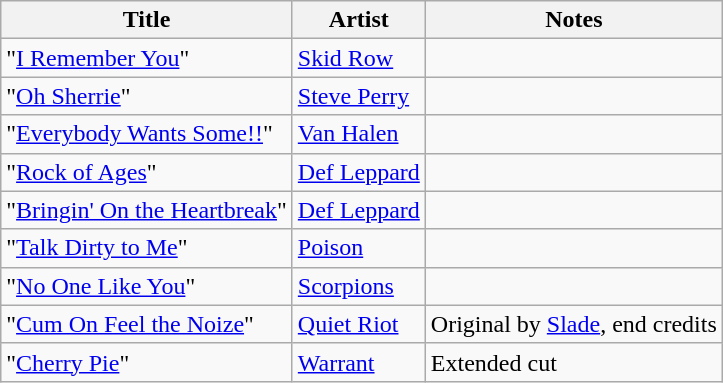<table class="wikitable">
<tr>
<th>Title</th>
<th>Artist</th>
<th>Notes</th>
</tr>
<tr>
<td>"<a href='#'>I Remember You</a>"</td>
<td><a href='#'>Skid Row</a></td>
<td></td>
</tr>
<tr>
<td>"<a href='#'>Oh Sherrie</a>"</td>
<td><a href='#'>Steve Perry</a></td>
<td></td>
</tr>
<tr>
<td>"<a href='#'>Everybody Wants Some!!</a>"</td>
<td><a href='#'>Van Halen</a></td>
<td></td>
</tr>
<tr>
<td>"<a href='#'>Rock of Ages</a>"</td>
<td><a href='#'>Def Leppard</a></td>
<td></td>
</tr>
<tr>
<td>"<a href='#'>Bringin' On the Heartbreak</a>"</td>
<td><a href='#'>Def Leppard</a></td>
<td></td>
</tr>
<tr>
<td>"<a href='#'>Talk Dirty to Me</a>"</td>
<td><a href='#'>Poison</a></td>
<td></td>
</tr>
<tr>
<td>"<a href='#'>No One Like You</a>"</td>
<td><a href='#'>Scorpions</a></td>
<td></td>
</tr>
<tr>
<td>"<a href='#'>Cum On Feel the Noize</a>"</td>
<td><a href='#'>Quiet Riot</a></td>
<td>Original by <a href='#'>Slade</a>, end credits</td>
</tr>
<tr>
<td>"<a href='#'>Cherry Pie</a>"</td>
<td><a href='#'>Warrant</a></td>
<td>Extended cut</td>
</tr>
</table>
